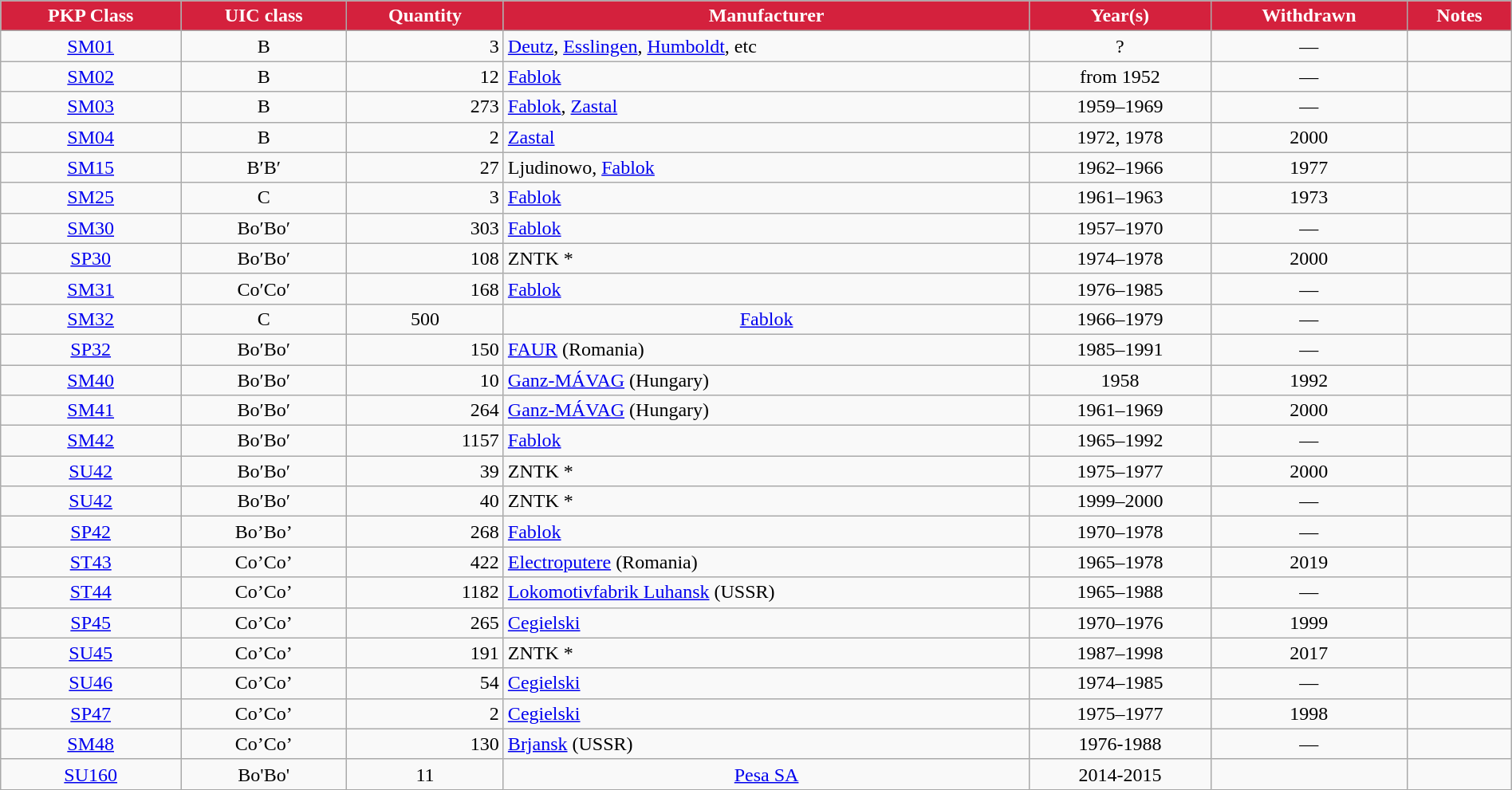<table class="wikitable" width="100%" style=text-align:center>
<tr>
<th style="color:#ffffff; background:#D4213D">PKP Class</th>
<th style="color:#ffffff; background:#D4213D">UIC class</th>
<th style="color:#ffffff; background:#D4213D">Quantity</th>
<th style="color:#ffffff; background:#D4213D">Manufacturer</th>
<th style="color:#ffffff; background:#D4213D">Year(s)</th>
<th style="color:#ffffff; background:#D4213D">Withdrawn</th>
<th style="color:#ffffff; background:#D4213D">Notes</th>
</tr>
<tr>
<td><a href='#'>SM01</a></td>
<td>B</td>
<td align="right">3</td>
<td align="left"><a href='#'>Deutz</a>, <a href='#'>Esslingen</a>, <a href='#'>Humboldt</a>, etc</td>
<td>?</td>
<td>—</td>
<td align=left></td>
</tr>
<tr>
<td><a href='#'>SM02</a></td>
<td>B</td>
<td align="right">12</td>
<td align="left"><a href='#'>Fablok</a></td>
<td>from 1952</td>
<td>—</td>
<td align=left></td>
</tr>
<tr>
<td><a href='#'>SM03</a></td>
<td>B</td>
<td align="right">273</td>
<td align="left"><a href='#'>Fablok</a>, <a href='#'>Zastal</a></td>
<td>1959–1969</td>
<td>—</td>
<td align=left></td>
</tr>
<tr>
<td><a href='#'>SM04</a></td>
<td>B</td>
<td align="right">2</td>
<td align="left"><a href='#'>Zastal</a></td>
<td>1972, 1978</td>
<td>2000</td>
<td align=left></td>
</tr>
<tr>
<td><a href='#'>SM15</a></td>
<td>B′B′</td>
<td align="right">27</td>
<td align="left">Ljudinowo, <a href='#'>Fablok</a></td>
<td>1962–1966</td>
<td>1977</td>
<td align=left></td>
</tr>
<tr>
<td><a href='#'>SM25</a></td>
<td>C</td>
<td align="right">3</td>
<td align="left"><a href='#'>Fablok</a></td>
<td>1961–1963</td>
<td>1973</td>
<td align=left></td>
</tr>
<tr>
<td><a href='#'>SM30</a></td>
<td>Bo′Bo′</td>
<td align="right">303</td>
<td align="left"><a href='#'>Fablok</a></td>
<td>1957–1970</td>
<td>—</td>
<td align=left></td>
</tr>
<tr>
<td><a href='#'>SP30</a></td>
<td>Bo′Bo′</td>
<td align="right">108</td>
<td align="left">ZNTK *</td>
<td>1974–1978</td>
<td>2000</td>
<td align=left></td>
</tr>
<tr>
<td><a href='#'>SM31</a></td>
<td>Co′Co′</td>
<td align="right">168</td>
<td align="left"><a href='#'>Fablok</a></td>
<td>1976–1985</td>
<td>—</td>
<td align=left></td>
</tr>
<tr>
<td><a href='#'>SM32</a></td>
<td>C</td>
<td>500</td>
<td><a href='#'>Fablok</a></td>
<td>1966–1979</td>
<td>—</td>
<td></td>
</tr>
<tr>
<td><a href='#'>SP32</a></td>
<td>Bo′Bo′</td>
<td align="right">150</td>
<td align="left"><a href='#'>FAUR</a> (Romania)</td>
<td>1985–1991</td>
<td>—</td>
<td align=left></td>
</tr>
<tr>
<td><a href='#'>SM40</a></td>
<td>Bo′Bo′</td>
<td align="right">10</td>
<td align="left"><a href='#'>Ganz-MÁVAG</a> (Hungary)</td>
<td>1958</td>
<td>1992</td>
<td align=left></td>
</tr>
<tr>
<td><a href='#'>SM41</a></td>
<td>Bo′Bo′</td>
<td align="right">264</td>
<td align="left"><a href='#'>Ganz-MÁVAG</a> (Hungary)</td>
<td>1961–1969</td>
<td>2000</td>
<td align=left></td>
</tr>
<tr>
<td><a href='#'>SM42</a></td>
<td>Bo′Bo′</td>
<td align="right">1157</td>
<td align="left"><a href='#'>Fablok</a></td>
<td>1965–1992</td>
<td>—</td>
<td align=left></td>
</tr>
<tr>
<td><a href='#'>SU42</a></td>
<td>Bo′Bo′</td>
<td align="right">39</td>
<td align="left">ZNTK *</td>
<td>1975–1977</td>
<td>2000</td>
<td align=left></td>
</tr>
<tr>
<td><a href='#'>SU42</a></td>
<td>Bo′Bo′</td>
<td align="right">40</td>
<td align="left">ZNTK *</td>
<td>1999–2000</td>
<td>—</td>
<td align=left></td>
</tr>
<tr>
<td><a href='#'>SP42</a></td>
<td>Bo’Bo’</td>
<td align="right">268</td>
<td align="left"><a href='#'>Fablok</a></td>
<td>1970–1978</td>
<td>—</td>
<td align=left></td>
</tr>
<tr>
<td><a href='#'>ST43</a></td>
<td>Co’Co’</td>
<td align="right">422</td>
<td align="left"><a href='#'>Electroputere</a> (Romania)</td>
<td>1965–1978</td>
<td>2019</td>
<td align=left></td>
</tr>
<tr>
<td><a href='#'>ST44</a></td>
<td>Co’Co’</td>
<td align="right">1182</td>
<td align="left"><a href='#'>Lokomotivfabrik Luhansk</a> (USSR)</td>
<td>1965–1988</td>
<td>—</td>
<td align=left></td>
</tr>
<tr>
<td><a href='#'>SP45</a></td>
<td>Co’Co’</td>
<td align="right">265</td>
<td align="left"><a href='#'>Cegielski</a></td>
<td>1970–1976</td>
<td>1999</td>
<td align=left></td>
</tr>
<tr>
<td><a href='#'>SU45</a></td>
<td>Co’Co’</td>
<td align="right">191</td>
<td align="left">ZNTK *</td>
<td>1987–1998</td>
<td>2017</td>
<td align=left></td>
</tr>
<tr>
<td><a href='#'>SU46</a></td>
<td>Co’Co’</td>
<td align="right">54</td>
<td align="left"><a href='#'>Cegielski</a></td>
<td>1974–1985</td>
<td>—</td>
<td align=left></td>
</tr>
<tr>
<td><a href='#'>SP47</a></td>
<td>Co’Co’</td>
<td align="right">2</td>
<td align="left"><a href='#'>Cegielski</a></td>
<td>1975–1977</td>
<td>1998</td>
<td align=left></td>
</tr>
<tr>
<td><a href='#'>SM48</a></td>
<td>Co’Co’</td>
<td align="right">130</td>
<td align="left"><a href='#'>Brjansk</a> (USSR)</td>
<td>1976-1988</td>
<td>—</td>
<td align=left></td>
</tr>
<tr>
<td><a href='#'>SU160</a></td>
<td>Bo'Bo'</td>
<td>11</td>
<td><a href='#'>Pesa SA</a></td>
<td>2014-2015</td>
<td></td>
<td></td>
</tr>
</table>
